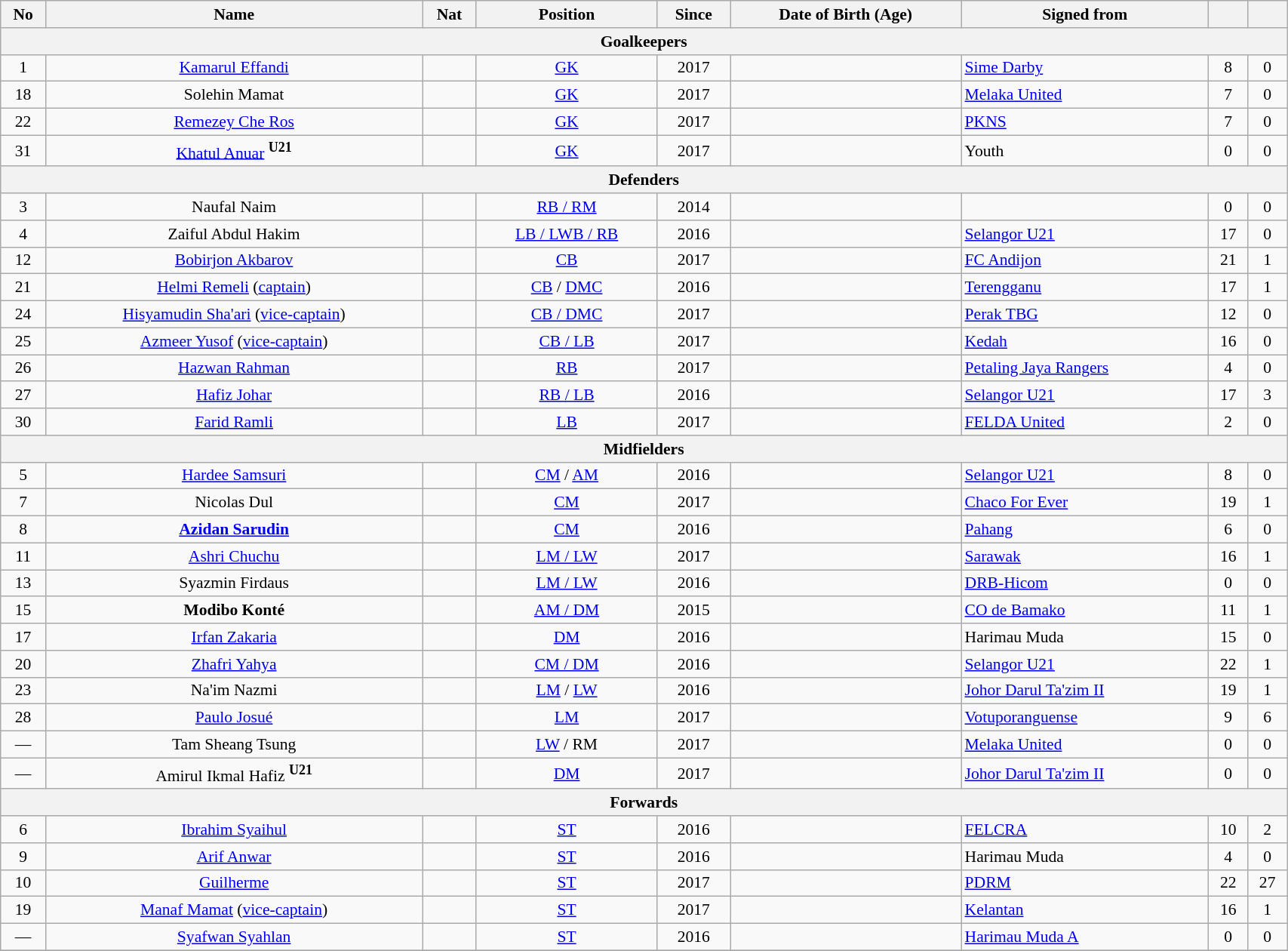<table class="wikitable sortable"  style="text-align:center; font-size:90%; width:90%;">
<tr>
<th style="background:; color:; text-align:center;">No</th>
<th style="background:; color:; text-align:center;">Name</th>
<th style="background:; color:; text-align:center;">Nat</th>
<th style="background:; color:; text-align:center;">Position</th>
<th style="background:; color:; text-align:center;">Since</th>
<th style="background:; color:; text-align:center;">Date of Birth (Age)</th>
<th style="background:; color:; text-align:center;">Signed from</th>
<th style="background:; color:; text-align:center;"></th>
<th style="background:; color:; text-align:center;"></th>
</tr>
<tr>
<th colspan=11  style="background:; color:; text-align:center;">Goalkeepers</th>
</tr>
<tr>
<td>1</td>
<td><a href='#'>Kamarul Effandi</a></td>
<td></td>
<td><a href='#'>GK</a></td>
<td>2017</td>
<td></td>
<td align="left"> <a href='#'>Sime Darby</a></td>
<td>8</td>
<td>0</td>
</tr>
<tr>
<td>18</td>
<td>Solehin Mamat</td>
<td></td>
<td><a href='#'>GK</a></td>
<td>2017</td>
<td></td>
<td align="left"> <a href='#'>Melaka United</a></td>
<td>7</td>
<td>0</td>
</tr>
<tr>
<td>22</td>
<td><a href='#'>Remezey Che Ros</a></td>
<td></td>
<td><a href='#'>GK</a></td>
<td>2017</td>
<td></td>
<td align="left"> <a href='#'>PKNS</a></td>
<td>7</td>
<td>0</td>
</tr>
<tr>
<td>31</td>
<td><a href='#'>Khatul Anuar</a> <sup><strong>U21</strong></sup></td>
<td></td>
<td><a href='#'>GK</a></td>
<td>2017</td>
<td></td>
<td align="left">Youth</td>
<td>0</td>
<td>0</td>
</tr>
<tr>
<th colspan=11  style="background:; color:; text-align:center;">Defenders</th>
</tr>
<tr>
<td>3</td>
<td>Naufal Naim</td>
<td></td>
<td><a href='#'>RB / RM</a></td>
<td>2014</td>
<td></td>
<td align="left"></td>
<td>0</td>
<td>0</td>
</tr>
<tr>
<td>4</td>
<td>Zaiful Abdul Hakim</td>
<td></td>
<td><a href='#'>LB / LWB / RB</a></td>
<td>2016</td>
<td></td>
<td align="left"> <a href='#'>Selangor U21</a></td>
<td>17</td>
<td>0</td>
</tr>
<tr>
<td>12</td>
<td><a href='#'>Bobirjon Akbarov</a></td>
<td></td>
<td><a href='#'>CB</a></td>
<td>2017</td>
<td></td>
<td align="left"> <a href='#'>FC Andijon</a></td>
<td>21</td>
<td>1</td>
</tr>
<tr>
<td>21</td>
<td><a href='#'>Helmi Remeli</a> (<a href='#'>captain</a>)</td>
<td></td>
<td><a href='#'>CB</a> / <a href='#'>DMC</a></td>
<td>2016</td>
<td></td>
<td align="left"> <a href='#'>Terengganu</a></td>
<td>17</td>
<td>1</td>
</tr>
<tr>
<td>24</td>
<td><a href='#'>Hisyamudin Sha'ari</a> (<a href='#'>vice-captain</a>)</td>
<td></td>
<td><a href='#'>CB / DMC</a></td>
<td>2017</td>
<td></td>
<td align="left"> <a href='#'>Perak TBG</a></td>
<td>12</td>
<td>0</td>
</tr>
<tr>
<td>25</td>
<td><a href='#'>Azmeer Yusof</a> (<a href='#'>vice-captain</a>)</td>
<td></td>
<td><a href='#'>CB / LB</a></td>
<td>2017</td>
<td></td>
<td align="left"> <a href='#'>Kedah</a></td>
<td>16</td>
<td>0</td>
</tr>
<tr>
<td>26</td>
<td><a href='#'>Hazwan Rahman</a></td>
<td></td>
<td><a href='#'>RB</a></td>
<td>2017</td>
<td></td>
<td align="left"> <a href='#'>Petaling Jaya Rangers</a></td>
<td>4</td>
<td>0</td>
</tr>
<tr>
<td>27</td>
<td><a href='#'>Hafiz Johar</a></td>
<td></td>
<td><a href='#'>RB / LB</a></td>
<td>2016</td>
<td></td>
<td align="left"> <a href='#'>Selangor U21</a></td>
<td>17</td>
<td>3</td>
</tr>
<tr>
<td>30</td>
<td><a href='#'>Farid Ramli</a></td>
<td></td>
<td><a href='#'>LB</a></td>
<td>2017</td>
<td></td>
<td align="left"> <a href='#'>FELDA United</a></td>
<td>2</td>
<td>0</td>
</tr>
<tr>
<th colspan=11  style="background:; color:; text-align:center;">Midfielders</th>
</tr>
<tr>
<td>5</td>
<td><a href='#'>Hardee Samsuri</a></td>
<td></td>
<td><a href='#'>CM</a> / <a href='#'>AM</a></td>
<td>2016</td>
<td></td>
<td align="left"> <a href='#'>Selangor U21</a></td>
<td>8</td>
<td>0</td>
</tr>
<tr>
<td>7</td>
<td>Nicolas Dul</td>
<td></td>
<td><a href='#'>CM</a></td>
<td>2017</td>
<td></td>
<td align="left"> <a href='#'>Chaco For Ever</a></td>
<td>19</td>
<td>1</td>
</tr>
<tr>
<td>8</td>
<td><strong><a href='#'>Azidan Sarudin</a></strong></td>
<td></td>
<td><a href='#'>CM</a></td>
<td>2016</td>
<td></td>
<td align="left"> <a href='#'>Pahang</a></td>
<td>6</td>
<td>0</td>
</tr>
<tr>
<td>11</td>
<td><a href='#'>Ashri Chuchu</a></td>
<td></td>
<td><a href='#'>LM / LW</a></td>
<td>2017</td>
<td></td>
<td align="left"> <a href='#'>Sarawak</a></td>
<td>16</td>
<td>1</td>
</tr>
<tr>
<td>13</td>
<td>Syazmin Firdaus</td>
<td></td>
<td><a href='#'>LM / LW</a></td>
<td>2016</td>
<td></td>
<td align="left"> <a href='#'>DRB-Hicom</a></td>
<td>0</td>
<td>0</td>
</tr>
<tr>
<td>15</td>
<td><strong>Modibo Konté</strong></td>
<td></td>
<td><a href='#'>AM / DM</a></td>
<td>2015</td>
<td></td>
<td align="left"> <a href='#'>CO de Bamako</a></td>
<td>11</td>
<td>1</td>
</tr>
<tr>
<td>17</td>
<td><a href='#'>Irfan Zakaria</a></td>
<td></td>
<td><a href='#'>DM</a></td>
<td>2016</td>
<td></td>
<td align="left"> Harimau Muda</td>
<td>15</td>
<td>0</td>
</tr>
<tr>
<td>20</td>
<td><a href='#'>Zhafri Yahya</a></td>
<td></td>
<td><a href='#'>CM / DM</a></td>
<td>2016</td>
<td></td>
<td align="left"> <a href='#'>Selangor U21</a></td>
<td>22</td>
<td>1</td>
</tr>
<tr>
<td>23</td>
<td>Na'im Nazmi</td>
<td></td>
<td><a href='#'>LM</a> / <a href='#'>LW</a></td>
<td>2016</td>
<td></td>
<td align="left"> <a href='#'>Johor Darul Ta'zim II</a></td>
<td>19</td>
<td>1</td>
</tr>
<tr>
<td>28</td>
<td><a href='#'>Paulo Josué</a></td>
<td></td>
<td><a href='#'>LM</a></td>
<td>2017</td>
<td></td>
<td align="left"> <a href='#'>Votuporanguense</a></td>
<td>9</td>
<td>6</td>
</tr>
<tr>
<td>—</td>
<td>Tam Sheang Tsung</td>
<td></td>
<td><a href='#'>LW</a> / RM</td>
<td>2017</td>
<td></td>
<td align="left"> <a href='#'>Melaka United</a></td>
<td>0</td>
<td>0</td>
</tr>
<tr>
<td>—</td>
<td>Amirul Ikmal Hafiz <sup><strong>U21</strong></sup></td>
<td></td>
<td><a href='#'>DM</a></td>
<td>2017</td>
<td></td>
<td align="left"> <a href='#'>Johor Darul Ta'zim II</a></td>
<td>0</td>
<td>0</td>
</tr>
<tr>
<th colspan=11  style="background:; color:; text-align:center;">Forwards</th>
</tr>
<tr>
<td>6</td>
<td><a href='#'>Ibrahim Syaihul</a></td>
<td></td>
<td><a href='#'>ST</a></td>
<td>2016</td>
<td></td>
<td align="left"> <a href='#'>FELCRA</a></td>
<td>10</td>
<td>2</td>
</tr>
<tr>
<td>9</td>
<td><a href='#'>Arif Anwar</a></td>
<td></td>
<td><a href='#'>ST</a></td>
<td>2016</td>
<td></td>
<td align="left"> Harimau Muda</td>
<td>4</td>
<td>0</td>
</tr>
<tr>
<td>10</td>
<td><a href='#'>Guilherme</a></td>
<td></td>
<td><a href='#'>ST</a></td>
<td>2017</td>
<td></td>
<td align="left"> <a href='#'>PDRM</a></td>
<td>22</td>
<td>27</td>
</tr>
<tr>
<td>19</td>
<td><a href='#'>Manaf Mamat</a> (<a href='#'>vice-captain</a>)</td>
<td></td>
<td><a href='#'>ST</a></td>
<td>2017</td>
<td></td>
<td align="left"> <a href='#'>Kelantan</a></td>
<td>16</td>
<td>1</td>
</tr>
<tr>
<td>—</td>
<td><a href='#'>Syafwan Syahlan</a></td>
<td></td>
<td><a href='#'>ST</a></td>
<td>2016</td>
<td></td>
<td align="left"> <a href='#'>Harimau Muda A</a></td>
<td>0</td>
<td>0</td>
</tr>
<tr>
</tr>
</table>
